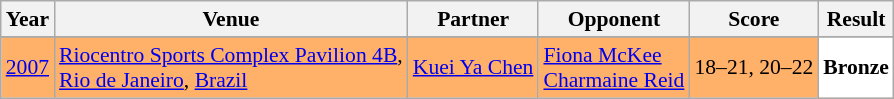<table class="sortable wikitable" style="font-size: 90%;">
<tr>
<th>Year</th>
<th>Venue</th>
<th>Partner</th>
<th>Opponent</th>
<th>Score</th>
<th>Result</th>
</tr>
<tr>
</tr>
<tr style="background:#FFB069">
<td align="center"><a href='#'>2007</a></td>
<td align="left"><a href='#'>Riocentro Sports Complex Pavilion 4B</a>,<br> <a href='#'>Rio de Janeiro</a>, <a href='#'>Brazil</a></td>
<td align="left"> <a href='#'>Kuei Ya Chen</a></td>
<td align="left"> <a href='#'>Fiona McKee</a><br> <a href='#'>Charmaine Reid</a></td>
<td align="center">18–21, 20–22</td>
<td style="text-align:left; background:white"> <strong>Bronze</strong></td>
</tr>
</table>
